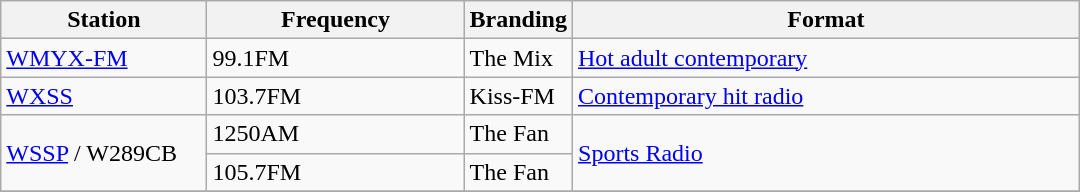<table class="wikitable sortable" style="width:45em;">
<tr>
<th style="width:20%">Station</th>
<th style="width:25%">Frequency</th>
<th style="width:5%">Branding</th>
<th style="width:50%">Format</th>
</tr>
<tr>
<td><a href='#'>WMYX-FM</a></td>
<td>99.1FM</td>
<td>The Mix</td>
<td><a href='#'>Hot adult contemporary</a></td>
</tr>
<tr>
<td><a href='#'>WXSS</a></td>
<td>103.7FM</td>
<td>Kiss-FM</td>
<td><a href='#'>Contemporary hit radio</a></td>
</tr>
<tr>
<td rowspan="2"><a href='#'>WSSP</a> / W289CB</td>
<td>1250AM</td>
<td>The Fan</td>
<td rowspan="2"><a href='#'>Sports Radio</a></td>
</tr>
<tr>
<td>105.7FM</td>
<td>The Fan</td>
</tr>
<tr>
</tr>
</table>
